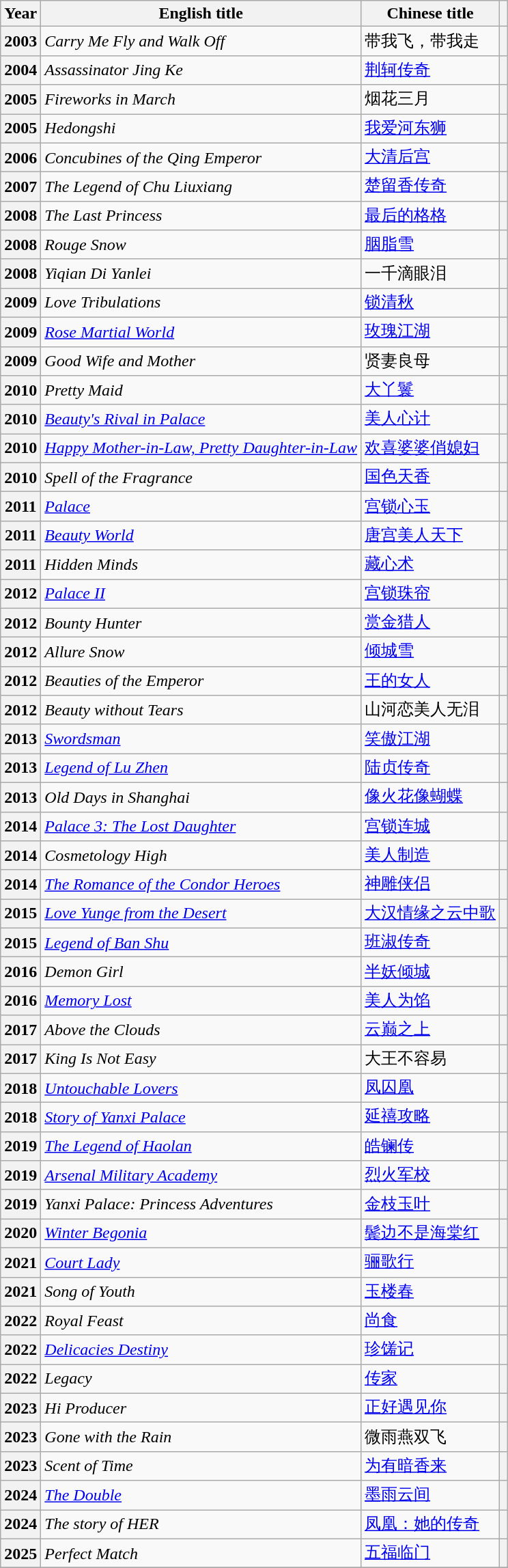<table class="wikitable sortable">
<tr>
<th>Year</th>
<th>English title</th>
<th>Chinese title</th>
<th></th>
</tr>
<tr>
<th>2003</th>
<td><em>Carry Me Fly and Walk Off</em></td>
<td>带我飞，带我走</td>
<th></th>
</tr>
<tr>
<th>2004</th>
<td><em>Assassinator Jing Ke</em></td>
<td><a href='#'>荆轲传奇</a></td>
<th></th>
</tr>
<tr>
<th>2005</th>
<td><em>Fireworks in March</em></td>
<td>烟花三月</td>
<th></th>
</tr>
<tr>
<th>2005</th>
<td><em>Hedongshi</em></td>
<td><a href='#'>我爱河东狮</a></td>
<th></th>
</tr>
<tr>
<th>2006</th>
<td><em>Concubines of the Qing Emperor</em></td>
<td><a href='#'>大清后宫</a></td>
<th></th>
</tr>
<tr>
<th>2007</th>
<td><em>The Legend of Chu Liuxiang</em></td>
<td><a href='#'>楚留香传奇</a></td>
<th></th>
</tr>
<tr>
<th>2008</th>
<td><em>The Last Princess</em></td>
<td><a href='#'>最后的格格</a></td>
<th></th>
</tr>
<tr>
<th>2008</th>
<td><em>Rouge Snow</em></td>
<td><a href='#'>胭脂雪</a></td>
<th></th>
</tr>
<tr>
<th>2008</th>
<td><em>Yiqian Di Yanlei</em></td>
<td>一千滴眼泪</td>
<th></th>
</tr>
<tr>
<th>2009</th>
<td><em>Love Tribulations</em></td>
<td><a href='#'>锁清秋</a></td>
<th></th>
</tr>
<tr>
<th>2009</th>
<td><em><a href='#'>Rose Martial World</a></em></td>
<td><a href='#'>玫瑰江湖</a></td>
<th></th>
</tr>
<tr>
<th>2009</th>
<td><em>Good Wife and Mother</em></td>
<td>贤妻良母</td>
<th></th>
</tr>
<tr>
<th>2010</th>
<td><em>Pretty Maid</em></td>
<td><a href='#'>大丫鬟</a></td>
<th></th>
</tr>
<tr>
<th>2010</th>
<td><em><a href='#'>Beauty's Rival in Palace</a></em></td>
<td><a href='#'>美人心计</a></td>
<th></th>
</tr>
<tr>
<th>2010</th>
<td><em><a href='#'>Happy Mother-in-Law, Pretty Daughter-in-Law</a></em></td>
<td><a href='#'>欢喜婆婆俏媳妇</a></td>
<th></th>
</tr>
<tr>
<th>2010</th>
<td><em>Spell of the Fragrance</em></td>
<td><a href='#'>国色天香</a></td>
<th></th>
</tr>
<tr>
<th>2011</th>
<td><em><a href='#'>Palace</a></em></td>
<td><a href='#'>宫锁心玉</a></td>
<th></th>
</tr>
<tr>
<th>2011</th>
<td><em><a href='#'>Beauty World</a></em></td>
<td><a href='#'>唐宫美人天下</a></td>
<th></th>
</tr>
<tr>
<th>2011</th>
<td><em>Hidden Minds</em></td>
<td><a href='#'>藏心术</a></td>
<th></th>
</tr>
<tr>
<th>2012</th>
<td><em><a href='#'>Palace II</a></em></td>
<td><a href='#'>宫锁珠帘</a></td>
<th></th>
</tr>
<tr>
<th>2012</th>
<td><em>Bounty Hunter</em></td>
<td><a href='#'>赏金猎人</a></td>
<th></th>
</tr>
<tr>
<th>2012</th>
<td><em>Allure Snow</em></td>
<td><a href='#'>倾城雪</a></td>
<th></th>
</tr>
<tr>
<th>2012</th>
<td><em>Beauties of the Emperor</em></td>
<td><a href='#'>王的女人</a></td>
<th></th>
</tr>
<tr>
<th>2012</th>
<td><em>Beauty without Tears</em></td>
<td>山河恋美人无泪</td>
<th></th>
</tr>
<tr>
<th>2013</th>
<td><em><a href='#'>Swordsman</a></em></td>
<td><a href='#'>笑傲江湖</a></td>
<th></th>
</tr>
<tr>
<th>2013</th>
<td><em><a href='#'>Legend of Lu Zhen</a></em></td>
<td><a href='#'>陆贞传奇</a></td>
<th></th>
</tr>
<tr>
<th>2013</th>
<td><em>Old Days in Shanghai</em></td>
<td><a href='#'>像火花像蝴蝶</a></td>
<th></th>
</tr>
<tr>
<th>2014</th>
<td><em><a href='#'>Palace 3: The Lost Daughter</a></em></td>
<td><a href='#'>宫锁连城</a></td>
<th></th>
</tr>
<tr>
<th>2014</th>
<td><em>Cosmetology High</em></td>
<td><a href='#'>美人制造</a></td>
<th></th>
</tr>
<tr>
<th>2014</th>
<td><em><a href='#'>The Romance of the Condor Heroes</a></em></td>
<td><a href='#'>神雕侠侣</a></td>
<th></th>
</tr>
<tr>
<th>2015</th>
<td><em><a href='#'>Love Yunge from the Desert</a></em></td>
<td><a href='#'>大汉情缘之云中歌</a></td>
<th></th>
</tr>
<tr>
<th>2015</th>
<td><em><a href='#'>Legend of Ban Shu</a></em></td>
<td><a href='#'>班淑传奇</a></td>
<th></th>
</tr>
<tr>
<th>2016</th>
<td><em>Demon Girl</em></td>
<td><a href='#'>半妖倾城</a></td>
<th></th>
</tr>
<tr>
<th>2016</th>
<td><em><a href='#'>Memory Lost</a></em></td>
<td><a href='#'>美人为馅</a></td>
<th></th>
</tr>
<tr>
<th>2017</th>
<td><em>Above the Clouds</em></td>
<td><a href='#'>云巅之上</a></td>
<th></th>
</tr>
<tr>
<th>2017</th>
<td><em>King Is Not Easy</em></td>
<td>大王不容易</td>
<th></th>
</tr>
<tr>
<th>2018</th>
<td><em><a href='#'>Untouchable Lovers</a></em></td>
<td><a href='#'>凤囚凰</a></td>
<th></th>
</tr>
<tr>
<th>2018</th>
<td><em><a href='#'>Story of Yanxi Palace</a></em></td>
<td><a href='#'>延禧攻略</a></td>
<th></th>
</tr>
<tr>
<th rowspan="1">2019</th>
<td><em><a href='#'>The Legend of Haolan</a></em></td>
<td><a href='#'>皓镧传</a></td>
<th></th>
</tr>
<tr>
<th rowspan="1">2019</th>
<td><em><a href='#'>Arsenal Military Academy</a></em></td>
<td><a href='#'>烈火军校</a></td>
<th></th>
</tr>
<tr>
<th rowspan="1">2019</th>
<td><em>Yanxi Palace: Princess Adventures</em></td>
<td><a href='#'>金枝玉叶</a></td>
<th></th>
</tr>
<tr>
<th rowspan="1">2020</th>
<td><em><a href='#'>Winter Begonia</a></em></td>
<td><a href='#'>鬓边不是海棠红</a></td>
<th></th>
</tr>
<tr>
<th>2021</th>
<td><em><a href='#'>Court Lady</a></em></td>
<td><a href='#'>骊歌行</a></td>
<th></th>
</tr>
<tr>
<th rowspan="1">2021</th>
<td><em>Song of Youth</em></td>
<td><a href='#'>玉楼春</a></td>
<th></th>
</tr>
<tr>
<th rowspan="1">2022</th>
<td><em>Royal Feast</em></td>
<td><a href='#'>尚食</a></td>
<th></th>
</tr>
<tr>
<th>2022</th>
<td><em><a href='#'>Delicacies Destiny</a></em></td>
<td><a href='#'>珍馐记</a></td>
<th></th>
</tr>
<tr>
<th rowspan="1">2022</th>
<td><em>Legacy</em></td>
<td><a href='#'>传家</a></td>
<th></th>
</tr>
<tr>
<th rowspan="1">2023</th>
<td><em>Hi Producer</em></td>
<td><a href='#'>正好遇见你</a></td>
<th></th>
</tr>
<tr>
<th><strong>2023</strong></th>
<td><em>Gone with the Rain</em></td>
<td>微雨燕双飞</td>
<th></th>
</tr>
<tr>
<th><strong>2023</strong></th>
<td><em>Scent of Time</em></td>
<td><a href='#'>为有暗香来</a></td>
<th></th>
</tr>
<tr>
<th><strong>2024</strong></th>
<td><em><a href='#'>The Double</a></em></td>
<td><a href='#'>墨雨云间</a></td>
<th></th>
</tr>
<tr>
<th><strong>2024</strong></th>
<td><em>The story of HER</em></td>
<td><a href='#'>凤凰：她的传奇</a></td>
<th></th>
</tr>
<tr>
<th>2025</th>
<td><em>Perfect Match</em></td>
<td><a href='#'>五福临门</a></td>
<th></th>
</tr>
<tr>
</tr>
</table>
